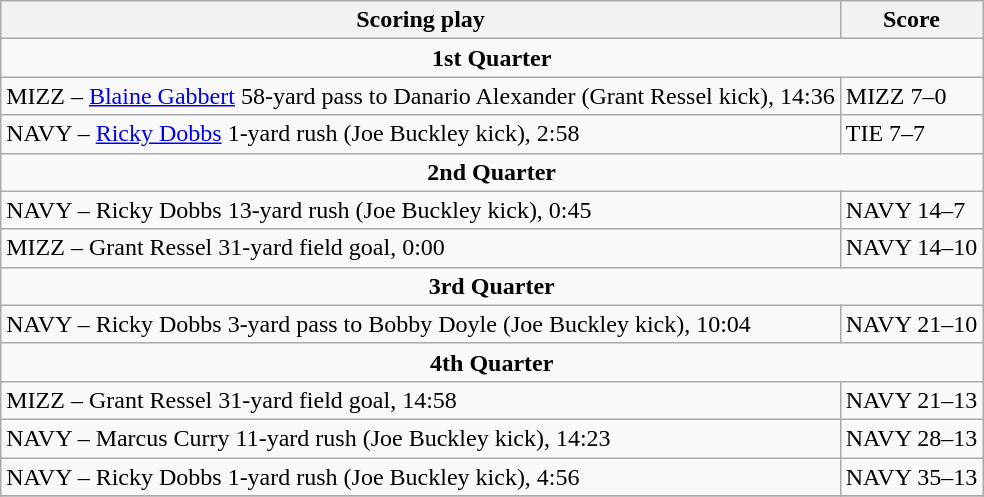<table class="wikitable">
<tr>
<th>Scoring play</th>
<th>Score</th>
</tr>
<tr>
<td colspan="4" align="center"><strong>1st Quarter</strong></td>
</tr>
<tr>
<td>MIZZ – <a href='#'>Blaine Gabbert</a> 58-yard pass to Danario Alexander (Grant Ressel kick), 14:36</td>
<td>MIZZ 7–0</td>
</tr>
<tr>
<td>NAVY – <a href='#'>Ricky Dobbs</a> 1-yard rush (Joe Buckley kick), 2:58</td>
<td>TIE 7–7</td>
</tr>
<tr>
<td colspan="4" align="center"><strong>2nd Quarter</strong></td>
</tr>
<tr>
<td>NAVY – Ricky Dobbs 13-yard rush (Joe Buckley kick), 0:45</td>
<td>NAVY 14–7</td>
</tr>
<tr>
<td>MIZZ – Grant Ressel 31-yard field goal, 0:00</td>
<td>NAVY 14–10</td>
</tr>
<tr>
<td colspan="4" align="center"><strong>3rd Quarter</strong></td>
</tr>
<tr>
<td>NAVY – Ricky Dobbs 3-yard pass to Bobby Doyle (Joe Buckley kick), 10:04</td>
<td>NAVY 21–10</td>
</tr>
<tr>
<td colspan="4" align="center"><strong>4th Quarter</strong></td>
</tr>
<tr>
<td>MIZZ – Grant Ressel 31-yard field goal, 14:58</td>
<td>NAVY 21–13</td>
</tr>
<tr>
<td>NAVY – Marcus Curry 11-yard rush (Joe Buckley kick), 14:23</td>
<td>NAVY 28–13</td>
</tr>
<tr>
<td>NAVY – Ricky Dobbs 1-yard rush (Joe Buckley kick), 4:56</td>
<td>NAVY 35–13</td>
</tr>
<tr>
</tr>
</table>
